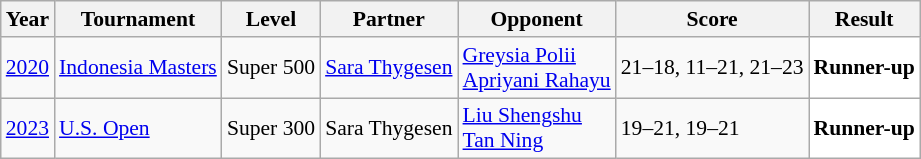<table class="sortable wikitable" style="font-size: 90%;">
<tr>
<th>Year</th>
<th>Tournament</th>
<th>Level</th>
<th>Partner</th>
<th>Opponent</th>
<th>Score</th>
<th>Result</th>
</tr>
<tr>
<td align="center"><a href='#'>2020</a></td>
<td align="left"><a href='#'>Indonesia Masters</a></td>
<td align="left">Super 500</td>
<td align="left"> <a href='#'>Sara Thygesen</a></td>
<td align="left"> <a href='#'>Greysia Polii</a><br> <a href='#'>Apriyani Rahayu</a></td>
<td align="left">21–18, 11–21, 21–23</td>
<td style="text-align:left; background:white"> <strong>Runner-up</strong></td>
</tr>
<tr>
<td align="center"><a href='#'>2023</a></td>
<td align="left"><a href='#'>U.S. Open</a></td>
<td align="left">Super 300</td>
<td align="left"> Sara Thygesen</td>
<td align="left"> <a href='#'>Liu Shengshu</a><br> <a href='#'>Tan Ning</a></td>
<td align="left">19–21, 19–21</td>
<td style="text-align:left; background:white"> <strong>Runner-up</strong></td>
</tr>
</table>
